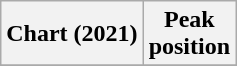<table class="wikitable sortable plainrowheaders" style="text-align:center">
<tr>
<th scope="col">Chart (2021)</th>
<th scope="col">Peak<br>position</th>
</tr>
<tr>
</tr>
</table>
